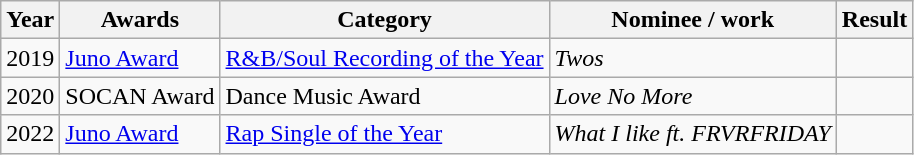<table class="wikitable">
<tr>
<th>Year</th>
<th>Awards</th>
<th>Category</th>
<th>Nominee / work</th>
<th>Result</th>
</tr>
<tr>
<td>2019</td>
<td><a href='#'>Juno Award</a></td>
<td><a href='#'>R&B/Soul Recording of the Year</a></td>
<td><em>Twos</em></td>
<td></td>
</tr>
<tr>
<td>2020</td>
<td>SOCAN Award</td>
<td>Dance Music Award </td>
<td><em>Love No More</em></td>
<td></td>
</tr>
<tr>
<td>2022</td>
<td><a href='#'>Juno Award</a></td>
<td><a href='#'>Rap Single of the Year</a></td>
<td><em>What I like ft. FRVRFRIDAY</em></td>
<td></td>
</tr>
</table>
